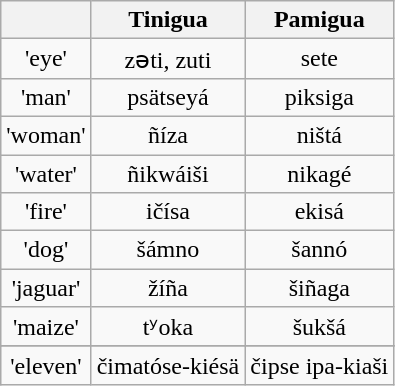<table class=wikitable>
<tr align=center>
<th></th>
<th>Tinigua</th>
<th>Pamigua</th>
</tr>
<tr align=center>
<td>'eye'</td>
<td>zəti, zuti</td>
<td>sete</td>
</tr>
<tr align=center>
<td>'man'</td>
<td>psätseyá</td>
<td>piksiga</td>
</tr>
<tr align=center>
<td>'woman'</td>
<td>ñíza</td>
<td>ništá</td>
</tr>
<tr align=center>
<td>'water'</td>
<td>ñikwáiši</td>
<td>nikagé</td>
</tr>
<tr align=center>
<td>'fire'</td>
<td>ičísa</td>
<td>ekisá</td>
</tr>
<tr align=center>
<td>'dog'</td>
<td>šámno</td>
<td>šannó</td>
</tr>
<tr align=center>
<td>'jaguar'</td>
<td>žíña</td>
<td>šiñaga</td>
</tr>
<tr align=center>
<td>'maize'</td>
<td>tʸoka</td>
<td>šukšá</td>
</tr>
<tr align=center>
</tr>
<tr five' || šopa-kuáša || saksu-kuaša>
</tr>
<tr align=center>
<td>'eleven'</td>
<td>čimatóse-kiésä</td>
<td>čipse ipa-kiaši</td>
</tr>
</table>
